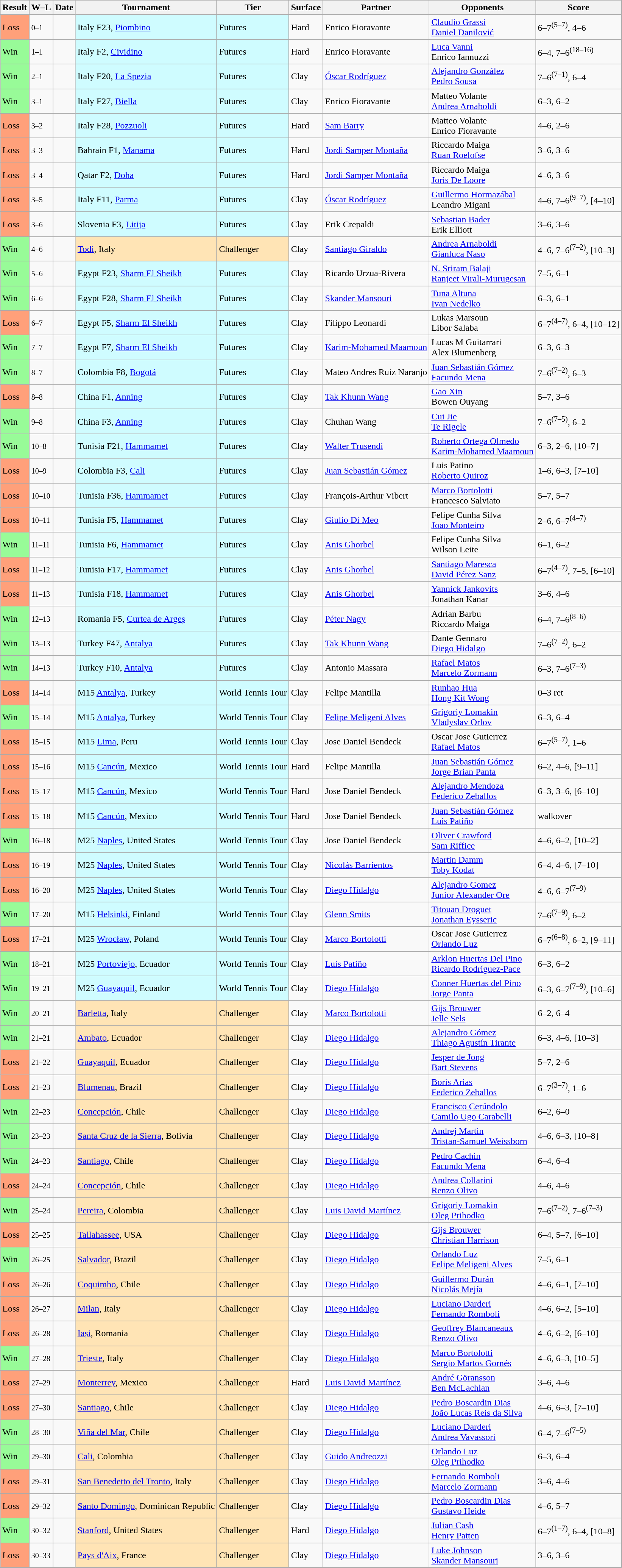<table class="sortable wikitable">
<tr>
<th>Result</th>
<th class="unsortable">W–L</th>
<th>Date</th>
<th>Tournament</th>
<th>Tier</th>
<th>Surface</th>
<th>Partner</th>
<th>Opponents</th>
<th class="unsortable">Score</th>
</tr>
<tr>
<td style="background:#ffa07a;">Loss</td>
<td><small>0–1</small></td>
<td></td>
<td style="background:#cffcff;">Italy F23, <a href='#'>Piombino</a></td>
<td style="background:#cffcff;">Futures</td>
<td>Hard</td>
<td> Enrico Fioravante</td>
<td> <a href='#'>Claudio Grassi</a> <br> <a href='#'>Daniel Danilović</a></td>
<td>6–7<sup>(5–7)</sup>, 4–6</td>
</tr>
<tr>
<td style="background:#98fb98;">Win</td>
<td><small>1–1</small></td>
<td></td>
<td style="background:#cffcff;">Italy F2, <a href='#'>Cividino</a></td>
<td style="background:#cffcff;">Futures</td>
<td>Hard</td>
<td> Enrico Fioravante</td>
<td> <a href='#'>Luca Vanni</a> <br> Enrico Iannuzzi</td>
<td>6–4, 7–6<sup>(18–16)</sup></td>
</tr>
<tr>
<td style="background:#98fb98;">Win</td>
<td><small>2–1</small></td>
<td></td>
<td style="background:#cffcff;">Italy F20, <a href='#'>La Spezia</a></td>
<td style="background:#cffcff;">Futures</td>
<td>Clay</td>
<td> <a href='#'>Óscar Rodríguez</a></td>
<td> <a href='#'>Alejandro González</a> <br> <a href='#'>Pedro Sousa</a></td>
<td>7–6<sup>(7–1)</sup>, 6–4</td>
</tr>
<tr>
<td style="background:#98fb98;">Win</td>
<td><small>3–1</small></td>
<td></td>
<td style="background:#cffcff;">Italy F27, <a href='#'>Biella</a></td>
<td style="background:#cffcff;">Futures</td>
<td>Clay</td>
<td> Enrico Fioravante</td>
<td> Matteo Volante <br> <a href='#'>Andrea Arnaboldi</a></td>
<td>6–3, 6–2</td>
</tr>
<tr>
<td style="background:#ffa07a;">Loss</td>
<td><small>3–2</small></td>
<td></td>
<td style="background:#cffcff;">Italy F28, <a href='#'>Pozzuoli</a></td>
<td style="background:#cffcff;">Futures</td>
<td>Hard</td>
<td> <a href='#'>Sam Barry</a></td>
<td> Matteo Volante <br> Enrico Fioravante</td>
<td>4–6, 2–6</td>
</tr>
<tr>
<td style="background:#ffa07a;">Loss</td>
<td><small>3–3</small></td>
<td></td>
<td style="background:#cffcff;">Bahrain F1, <a href='#'>Manama</a></td>
<td style="background:#cffcff;">Futures</td>
<td>Hard</td>
<td> <a href='#'>Jordi Samper Montaña</a></td>
<td> Riccardo Maiga <br> <a href='#'>Ruan Roelofse</a></td>
<td>3–6, 3–6</td>
</tr>
<tr>
<td style="background:#ffa07a;">Loss</td>
<td><small>3–4</small></td>
<td></td>
<td style="background:#cffcff;">Qatar F2, <a href='#'>Doha</a></td>
<td style="background:#cffcff;">Futures</td>
<td>Hard</td>
<td> <a href='#'>Jordi Samper Montaña</a></td>
<td> Riccardo Maiga <br> <a href='#'>Joris De Loore</a></td>
<td>4–6, 3–6</td>
</tr>
<tr>
<td style="background:#ffa07a;">Loss</td>
<td><small>3–5</small></td>
<td></td>
<td style="background:#cffcff;">Italy F11, <a href='#'>Parma</a></td>
<td style="background:#cffcff;">Futures</td>
<td>Clay</td>
<td> <a href='#'>Óscar Rodríguez</a></td>
<td> <a href='#'>Guillermo Hormazábal</a> <br> Leandro Migani</td>
<td>4–6, 7–6<sup>(9–7)</sup>, [4–10]</td>
</tr>
<tr>
<td style="background:#ffa07a;">Loss</td>
<td><small>3–6</small></td>
<td></td>
<td style="background:#cffcff;">Slovenia F3, <a href='#'>Litija</a></td>
<td style="background:#cffcff;">Futures</td>
<td>Clay</td>
<td> Erik Crepaldi</td>
<td> <a href='#'>Sebastian Bader</a> <br> Erik Elliott</td>
<td>3–6, 3–6</td>
</tr>
<tr>
<td style="background:#98fb98;">Win</td>
<td><small>4–6</small></td>
<td></td>
<td style="background:moccasin;"><a href='#'>Todi</a>, Italy</td>
<td style="background:moccasin;">Challenger</td>
<td>Clay</td>
<td> <a href='#'>Santiago Giraldo</a></td>
<td> <a href='#'>Andrea Arnaboldi</a> <br> <a href='#'>Gianluca Naso</a></td>
<td>4–6, 7–6<sup>(7–2)</sup>, [10–3]</td>
</tr>
<tr>
<td style="background:#98fb98;">Win</td>
<td><small>5–6</small></td>
<td></td>
<td style="background:#cffcff;">Egypt F23, <a href='#'>Sharm El Sheikh</a></td>
<td style="background:#cffcff;">Futures</td>
<td>Clay</td>
<td> Ricardo Urzua-Rivera</td>
<td> <a href='#'>N. Sriram Balaji</a> <br> <a href='#'>Ranjeet Virali-Murugesan</a></td>
<td>7–5, 6–1</td>
</tr>
<tr>
<td style="background:#98fb98;">Win</td>
<td><small>6–6</small></td>
<td></td>
<td style="background:#cffcff;">Egypt F28, <a href='#'>Sharm El Sheikh</a></td>
<td style="background:#cffcff;">Futures</td>
<td>Clay</td>
<td> <a href='#'>Skander Mansouri</a></td>
<td> <a href='#'>Tuna Altuna</a> <br> <a href='#'>Ivan Nedelko</a></td>
<td>6–3, 6–1</td>
</tr>
<tr>
<td style="background:#ffa07a;">Loss</td>
<td><small>6–7</small></td>
<td></td>
<td style="background:#cffcff;">Egypt F5, <a href='#'>Sharm El Sheikh</a></td>
<td style="background:#cffcff;">Futures</td>
<td>Clay</td>
<td> Filippo Leonardi</td>
<td> Lukas Marsoun <br> Libor Salaba</td>
<td>6–7<sup>(4–7)</sup>, 6–4, [10–12]</td>
</tr>
<tr>
<td style="background:#98fb98;">Win</td>
<td><small>7–7</small></td>
<td></td>
<td style="background:#cffcff;">Egypt F7, <a href='#'>Sharm El Sheikh</a></td>
<td style="background:#cffcff;">Futures</td>
<td>Clay</td>
<td> <a href='#'>Karim-Mohamed Maamoun</a></td>
<td> Lucas M Guitarrari <br> Alex Blumenberg</td>
<td>6–3, 6–3</td>
</tr>
<tr>
<td style="background:#98fb98;">Win</td>
<td><small>8–7</small></td>
<td></td>
<td style="background:#cffcff;">Colombia F8, <a href='#'>Bogotá</a></td>
<td style="background:#cffcff;">Futures</td>
<td>Clay</td>
<td> Mateo Andres Ruiz Naranjo</td>
<td> <a href='#'>Juan Sebastián Gómez</a> <br> <a href='#'>Facundo Mena</a></td>
<td>7–6<sup>(7–2)</sup>, 6–3</td>
</tr>
<tr>
<td style="background:#ffa07a;">Loss</td>
<td><small>8–8</small></td>
<td></td>
<td style="background:#cffcff;">China F1, <a href='#'>Anning</a></td>
<td style="background:#cffcff;">Futures</td>
<td>Clay</td>
<td> <a href='#'>Tak Khunn Wang</a></td>
<td> <a href='#'>Gao Xin</a> <br> Bowen Ouyang</td>
<td>5–7, 3–6</td>
</tr>
<tr>
<td style="background:#98fb98;">Win</td>
<td><small>9–8</small></td>
<td></td>
<td style="background:#cffcff;">China F3, <a href='#'>Anning</a></td>
<td style="background:#cffcff;">Futures</td>
<td>Clay</td>
<td> Chuhan Wang</td>
<td> <a href='#'>Cui Jie</a> <br> <a href='#'>Te Rigele</a></td>
<td>7–6<sup>(7–5)</sup>, 6–2</td>
</tr>
<tr>
<td style="background:#98fb98;">Win</td>
<td><small>10–8</small></td>
<td></td>
<td style="background:#cffcff;">Tunisia F21, <a href='#'>Hammamet</a></td>
<td style="background:#cffcff;">Futures</td>
<td>Clay</td>
<td> <a href='#'>Walter Trusendi</a></td>
<td> <a href='#'>Roberto Ortega Olmedo</a> <br> <a href='#'>Karim-Mohamed Maamoun</a></td>
<td>6–3, 2–6, [10–7]</td>
</tr>
<tr>
<td style="background:#ffa07a;">Loss</td>
<td><small>10–9</small></td>
<td></td>
<td style="background:#cffcff;">Colombia F3, <a href='#'>Cali</a></td>
<td style="background:#cffcff;">Futures</td>
<td>Clay</td>
<td> <a href='#'>Juan Sebastián Gómez</a></td>
<td> Luis Patino <br> <a href='#'>Roberto Quiroz</a></td>
<td>1–6, 6–3, [7–10]</td>
</tr>
<tr>
<td style="background:#ffa07a;">Loss</td>
<td><small>10–10</small></td>
<td></td>
<td style="background:#cffcff;">Tunisia F36, <a href='#'>Hammamet</a></td>
<td style="background:#cffcff;">Futures</td>
<td>Clay</td>
<td> François-Arthur Vibert</td>
<td> <a href='#'>Marco Bortolotti</a> <br> Francesco Salviato</td>
<td>5–7, 5–7</td>
</tr>
<tr>
<td style="background:#ffa07a;">Loss</td>
<td><small>10–11</small></td>
<td></td>
<td style="background:#cffcff;">Tunisia F5, <a href='#'>Hammamet</a></td>
<td style="background:#cffcff;">Futures</td>
<td>Clay</td>
<td> <a href='#'>Giulio Di Meo</a></td>
<td> Felipe Cunha Silva <br> <a href='#'>Joao Monteiro</a></td>
<td>2–6, 6–7<sup>(4–7)</sup></td>
</tr>
<tr>
<td style="background:#98fb98;">Win</td>
<td><small>11–11</small></td>
<td></td>
<td style="background:#cffcff;">Tunisia F6, <a href='#'>Hammamet</a></td>
<td style="background:#cffcff;">Futures</td>
<td>Clay</td>
<td> <a href='#'>Anis Ghorbel</a></td>
<td> Felipe Cunha Silva <br> Wilson Leite</td>
<td>6–1, 6–2</td>
</tr>
<tr>
<td style="background:#ffa07a;">Loss</td>
<td><small>11–12</small></td>
<td></td>
<td style="background:#cffcff;">Tunisia F17, <a href='#'>Hammamet</a></td>
<td style="background:#cffcff;">Futures</td>
<td>Clay</td>
<td> <a href='#'>Anis Ghorbel</a></td>
<td> <a href='#'>Santiago Maresca</a> <br> <a href='#'>David Pérez Sanz</a></td>
<td>6–7<sup>(4–7)</sup>, 7–5, [6–10]</td>
</tr>
<tr>
<td style="background:#ffa07a;">Loss</td>
<td><small>11–13</small></td>
<td></td>
<td style="background:#cffcff;">Tunisia F18, <a href='#'>Hammamet</a></td>
<td style="background:#cffcff;">Futures</td>
<td>Clay</td>
<td> <a href='#'>Anis Ghorbel</a></td>
<td> <a href='#'>Yannick Jankovits</a> <br> Jonathan Kanar</td>
<td>3–6, 4–6</td>
</tr>
<tr>
<td style="background:#98fb98;">Win</td>
<td><small>12–13</small></td>
<td></td>
<td style="background:#cffcff;">Romania F5, <a href='#'>Curtea de Argeș</a></td>
<td style="background:#cffcff;">Futures</td>
<td>Clay</td>
<td> <a href='#'>Péter Nagy</a></td>
<td> Adrian Barbu <br> Riccardo Maiga</td>
<td>6–4, 7–6<sup>(8–6)</sup></td>
</tr>
<tr>
<td style="background:#98fb98;">Win</td>
<td><small>13–13</small></td>
<td></td>
<td style="background:#cffcff;">Turkey F47, <a href='#'>Antalya</a></td>
<td style="background:#cffcff;">Futures</td>
<td>Clay</td>
<td> <a href='#'>Tak Khunn Wang</a></td>
<td> Dante Gennaro <br> <a href='#'>Diego Hidalgo</a></td>
<td>7–6<sup>(7–2)</sup>, 6–2</td>
</tr>
<tr>
<td style="background:#98fb98;">Win</td>
<td><small>14–13</small></td>
<td></td>
<td style="background:#cffcff;">Turkey F10, <a href='#'>Antalya</a></td>
<td style="background:#cffcff;">Futures</td>
<td>Clay</td>
<td> Antonio Massara</td>
<td> <a href='#'>Rafael Matos</a> <br> <a href='#'>Marcelo Zormann</a></td>
<td>6–3, 7–6<sup>(7–3)</sup></td>
</tr>
<tr>
<td style="background:#ffa07a;">Loss</td>
<td><small>14–14</small></td>
<td></td>
<td style="background:#cffcff;">M15 <a href='#'>Antalya</a>, Turkey</td>
<td style="background:#cffcff;">World Tennis Tour</td>
<td>Clay</td>
<td> Felipe Mantilla</td>
<td> <a href='#'>Runhao Hua</a> <br> <a href='#'>Hong Kit Wong</a></td>
<td>0–3 ret</td>
</tr>
<tr>
<td style="background:#98fb98;">Win</td>
<td><small>15–14</small></td>
<td></td>
<td style="background:#cffcff;">M15 <a href='#'>Antalya</a>, Turkey</td>
<td style="background:#cffcff;">World Tennis Tour</td>
<td>Clay</td>
<td> <a href='#'>Felipe Meligeni Alves</a></td>
<td> <a href='#'>Grigoriy Lomakin</a> <br> <a href='#'>Vladyslav Orlov</a></td>
<td>6–3, 6–4</td>
</tr>
<tr>
<td style="background:#ffa07a;">Loss</td>
<td><small>15–15</small></td>
<td></td>
<td style="background:#cffcff;">M15 <a href='#'>Lima</a>, Peru</td>
<td style="background:#cffcff;">World Tennis Tour</td>
<td>Clay</td>
<td> Jose Daniel Bendeck</td>
<td> Oscar Jose Gutierrez <br> <a href='#'>Rafael Matos</a></td>
<td>6–7<sup>(5–7)</sup>, 1–6</td>
</tr>
<tr>
<td style="background:#ffa07a;">Loss</td>
<td><small>15–16</small></td>
<td></td>
<td style="background:#cffcff;">M15 <a href='#'>Cancún</a>, Mexico</td>
<td style="background:#cffcff;">World Tennis Tour</td>
<td>Hard</td>
<td> Felipe Mantilla</td>
<td> <a href='#'>Juan Sebastián Gómez</a> <br> <a href='#'>Jorge Brian Panta</a></td>
<td>6–2, 4–6, [9–11]</td>
</tr>
<tr>
<td style="background:#ffa07a;">Loss</td>
<td><small>15–17</small></td>
<td></td>
<td style="background:#cffcff;">M15 <a href='#'>Cancún</a>, Mexico</td>
<td style="background:#cffcff;">World Tennis Tour</td>
<td>Hard</td>
<td> Jose Daniel Bendeck</td>
<td> <a href='#'>Alejandro Mendoza</a> <br> <a href='#'>Federico Zeballos</a></td>
<td>6–3, 3–6, [6–10]</td>
</tr>
<tr>
<td style="background:#ffa07a;">Loss</td>
<td><small>15–18</small></td>
<td></td>
<td style="background:#cffcff;">M15 <a href='#'>Cancún</a>, Mexico</td>
<td style="background:#cffcff;">World Tennis Tour</td>
<td>Hard</td>
<td> Jose Daniel Bendeck</td>
<td> <a href='#'>Juan Sebastián Gómez</a> <br> <a href='#'>Luis Patiño</a></td>
<td>walkover</td>
</tr>
<tr>
<td style="background:#98fb98;">Win</td>
<td><small>16–18</small></td>
<td></td>
<td style="background:#cffcff;">M25 <a href='#'>Naples</a>, United States</td>
<td style="background:#cffcff;">World Tennis Tour</td>
<td>Clay</td>
<td> Jose Daniel Bendeck</td>
<td> <a href='#'>Oliver Crawford</a> <br> <a href='#'>Sam Riffice</a></td>
<td>4–6, 6–2, [10–2]</td>
</tr>
<tr>
<td style="background:#ffa07a;">Loss</td>
<td><small>16–19</small></td>
<td></td>
<td style="background:#cffcff;">M25 <a href='#'>Naples</a>, United States</td>
<td style="background:#cffcff;">World Tennis Tour</td>
<td>Clay</td>
<td> <a href='#'>Nicolás Barrientos</a></td>
<td> <a href='#'>Martin Damm</a> <br> <a href='#'>Toby Kodat</a></td>
<td>6–4, 4–6, [7–10]</td>
</tr>
<tr>
<td style="background:#ffa07a;">Loss</td>
<td><small>16–20</small></td>
<td></td>
<td style="background:#cffcff;">M25 <a href='#'>Naples</a>, United States</td>
<td style="background:#cffcff;">World Tennis Tour</td>
<td>Clay</td>
<td> <a href='#'>Diego Hidalgo</a></td>
<td> <a href='#'>Alejandro Gomez</a> <br> <a href='#'>Junior Alexander Ore</a></td>
<td>4–6, 6–7<sup>(7–9)</sup></td>
</tr>
<tr>
<td style="background:#98fb98;">Win</td>
<td><small>17–20</small></td>
<td></td>
<td style="background:#cffcff;">M15 <a href='#'>Helsinki</a>, Finland</td>
<td style="background:#cffcff;">World Tennis Tour</td>
<td>Clay</td>
<td> <a href='#'>Glenn Smits</a></td>
<td> <a href='#'>Titouan Droguet</a> <br> <a href='#'>Jonathan Eysseric</a></td>
<td>7–6<sup>(7–9)</sup>, 6–2</td>
</tr>
<tr>
<td style="background:#ffa07a;">Loss</td>
<td><small>17–21</small></td>
<td></td>
<td style="background:#cffcff;">M25 <a href='#'>Wrocław</a>, Poland</td>
<td style="background:#cffcff;">World Tennis Tour</td>
<td>Clay</td>
<td> <a href='#'>Marco Bortolotti</a></td>
<td> Oscar Jose Gutierrez <br> <a href='#'>Orlando Luz</a></td>
<td>6–7<sup>(6–8)</sup>, 6–2, [9–11]</td>
</tr>
<tr>
<td style="background:#98fb98;">Win</td>
<td><small>18–21</small></td>
<td></td>
<td style="background:#cffcff;">M25 <a href='#'>Portoviejo</a>, Ecuador</td>
<td style="background:#cffcff;">World Tennis Tour</td>
<td>Clay</td>
<td> <a href='#'>Luis Patiño</a></td>
<td> <a href='#'>Arklon Huertas Del Pino</a> <br> <a href='#'>Ricardo Rodríguez-Pace</a></td>
<td>6–3, 6–2</td>
</tr>
<tr>
<td style="background:#98fb98;">Win</td>
<td><small>19–21</small></td>
<td></td>
<td style="background:#cffcff;">M25 <a href='#'>Guayaquil</a>, Ecuador</td>
<td style="background:#cffcff;">World Tennis Tour</td>
<td>Clay</td>
<td> <a href='#'>Diego Hidalgo</a></td>
<td> <a href='#'>Conner Huertas del Pino</a><br> <a href='#'>Jorge Panta</a></td>
<td>6–3, 6–7<sup>(7–9)</sup>, [10–6]</td>
</tr>
<tr>
<td style="background:#98fb98;">Win</td>
<td><small>20–21</small></td>
<td></td>
<td style="background:moccasin;"><a href='#'>Barletta</a>, Italy</td>
<td style="background:moccasin;">Challenger</td>
<td>Clay</td>
<td> <a href='#'>Marco Bortolotti</a></td>
<td> <a href='#'>Gijs Brouwer</a><br> <a href='#'>Jelle Sels</a></td>
<td>6–2, 6–4</td>
</tr>
<tr>
<td style="background:#98fb98;">Win</td>
<td><small>21–21</small></td>
<td></td>
<td style="background:moccasin;"><a href='#'>Ambato</a>, Ecuador</td>
<td style="background:moccasin;">Challenger</td>
<td>Clay</td>
<td> <a href='#'>Diego Hidalgo</a></td>
<td> <a href='#'>Alejandro Gómez</a><br> <a href='#'>Thiago Agustín Tirante</a></td>
<td>6–3, 4–6, [10–3]</td>
</tr>
<tr>
<td style="background:#ffa07a;">Loss</td>
<td><small>21–22</small></td>
<td></td>
<td style="background:moccasin;"><a href='#'>Guayaquil</a>, Ecuador</td>
<td style="background:moccasin;">Challenger</td>
<td>Clay</td>
<td> <a href='#'>Diego Hidalgo</a></td>
<td> <a href='#'>Jesper de Jong</a><br> <a href='#'>Bart Stevens</a></td>
<td>5–7, 2–6</td>
</tr>
<tr>
<td style="background:#ffa07a;">Loss</td>
<td><small>21–23</small></td>
<td></td>
<td style="background:moccasin;"><a href='#'>Blumenau</a>, Brazil</td>
<td style="background:moccasin;">Challenger</td>
<td>Clay</td>
<td> <a href='#'>Diego Hidalgo</a></td>
<td> <a href='#'>Boris Arias</a><br> <a href='#'>Federico Zeballos</a></td>
<td>6–7<sup>(3–7)</sup>, 1–6</td>
</tr>
<tr>
<td style="background:#98fb98;">Win</td>
<td><small>22–23</small></td>
<td></td>
<td style="background:moccasin;"><a href='#'>Concepción</a>, Chile</td>
<td style="background:moccasin;">Challenger</td>
<td>Clay</td>
<td> <a href='#'>Diego Hidalgo</a></td>
<td> <a href='#'>Francisco Cerúndolo</a><br> <a href='#'>Camilo Ugo Carabelli</a></td>
<td>6–2, 6–0</td>
</tr>
<tr>
<td style="background:#98fb98;">Win</td>
<td><small>23–23</small></td>
<td></td>
<td style="background:moccasin;"><a href='#'>Santa Cruz de la Sierra</a>, Bolivia</td>
<td style="background:moccasin;">Challenger</td>
<td>Clay</td>
<td> <a href='#'>Diego Hidalgo</a></td>
<td> <a href='#'>Andrej Martin</a><br> <a href='#'>Tristan-Samuel Weissborn</a></td>
<td>4–6, 6–3, [10–8]</td>
</tr>
<tr>
<td style="background:#98fb98;">Win</td>
<td><small>24–23</small></td>
<td></td>
<td style="background:moccasin;"><a href='#'>Santiago</a>, Chile</td>
<td style="background:moccasin;">Challenger</td>
<td>Clay</td>
<td> <a href='#'>Diego Hidalgo</a></td>
<td> <a href='#'>Pedro Cachin</a><br> <a href='#'>Facundo Mena</a></td>
<td>6–4, 6–4</td>
</tr>
<tr>
<td style="background:#ffa07a;">Loss</td>
<td><small>24–24</small></td>
<td></td>
<td style="background:moccasin;"><a href='#'>Concepción</a>, Chile</td>
<td style="background:moccasin;">Challenger</td>
<td>Clay</td>
<td> <a href='#'>Diego Hidalgo</a></td>
<td> <a href='#'>Andrea Collarini</a><br> <a href='#'>Renzo Olivo</a></td>
<td>4–6, 4–6</td>
</tr>
<tr>
<td style="background:#98fb98;">Win</td>
<td><small>25–24</small></td>
<td><a href='#'></a></td>
<td style="background:moccasin;"><a href='#'>Pereira</a>, Colombia</td>
<td style="background:moccasin;">Challenger</td>
<td>Clay</td>
<td> <a href='#'>Luis David Martínez</a></td>
<td> <a href='#'>Grigoriy Lomakin</a><br> <a href='#'>Oleg Prihodko</a></td>
<td>7–6<sup>(7–2)</sup>, 7–6<sup>(7–3)</sup></td>
</tr>
<tr>
<td style="background:#ffa07a;">Loss</td>
<td><small>25–25</small></td>
<td></td>
<td style="background:moccasin;"><a href='#'>Tallahassee</a>, USA</td>
<td style="background:moccasin;">Challenger</td>
<td>Clay</td>
<td> <a href='#'>Diego Hidalgo</a></td>
<td> <a href='#'>Gijs Brouwer</a><br> <a href='#'>Christian Harrison</a></td>
<td>6–4, 5–7, [6–10]</td>
</tr>
<tr>
<td style="background:#98fb98;">Win</td>
<td><small>26–25</small></td>
<td><a href='#'></a></td>
<td style="background:moccasin;"><a href='#'>Salvador</a>, Brazil</td>
<td style="background:moccasin;">Challenger</td>
<td>Clay</td>
<td> <a href='#'>Diego Hidalgo</a></td>
<td> <a href='#'>Orlando Luz</a><br> <a href='#'>Felipe Meligeni Alves</a></td>
<td>7–5, 6–1</td>
</tr>
<tr>
<td style="background:#ffa07a;">Loss</td>
<td><small>26–26</small></td>
<td></td>
<td style="background:moccasin;"><a href='#'>Coquimbo</a>, Chile</td>
<td style="background:moccasin;">Challenger</td>
<td>Clay</td>
<td> <a href='#'>Diego Hidalgo</a></td>
<td> <a href='#'>Guillermo Durán</a><br> <a href='#'>Nicolás Mejía</a></td>
<td>4–6, 6–1, [7–10]</td>
</tr>
<tr>
<td style="background:#ffa07a;">Loss</td>
<td><small>26–27</small></td>
<td></td>
<td style="background:moccasin;"><a href='#'>Milan</a>, Italy</td>
<td style="background:moccasin;">Challenger</td>
<td>Clay</td>
<td> <a href='#'>Diego Hidalgo</a></td>
<td> <a href='#'>Luciano Darderi</a><br> <a href='#'>Fernando Romboli</a></td>
<td>4–6, 6–2, [5–10]</td>
</tr>
<tr>
<td style="background:#ffa07a;">Loss</td>
<td><small>26–28</small></td>
<td></td>
<td style="background:moccasin;"><a href='#'>Iași</a>, Romania</td>
<td style="background:moccasin;">Challenger</td>
<td>Clay</td>
<td> <a href='#'>Diego Hidalgo</a></td>
<td> <a href='#'>Geoffrey Blancaneaux</a><br> <a href='#'>Renzo Olivo</a></td>
<td>4–6, 6–2, [6–10]</td>
</tr>
<tr>
<td style="background:#98fb98;">Win</td>
<td><small>27–28</small></td>
<td><a href='#'></a></td>
<td style="background:moccasin;"><a href='#'>Trieste</a>, Italy</td>
<td style="background:moccasin;">Challenger</td>
<td>Clay</td>
<td> <a href='#'>Diego Hidalgo</a></td>
<td> <a href='#'>Marco Bortolotti</a><br> <a href='#'>Sergio Martos Gornés</a></td>
<td>4–6, 6–3, [10–5]</td>
</tr>
<tr>
<td style="background:#ffa07a;">Loss</td>
<td><small>27–29</small></td>
<td></td>
<td style="background:moccasin;"><a href='#'>Monterrey</a>, Mexico</td>
<td style="background:moccasin;">Challenger</td>
<td>Hard</td>
<td> <a href='#'>Luis David Martínez</a></td>
<td> <a href='#'>André Göransson</a><br> <a href='#'>Ben McLachlan</a></td>
<td>3–6, 4–6</td>
</tr>
<tr>
<td style="background:#ffa07a;">Loss</td>
<td><small>27–30</small></td>
<td></td>
<td style="background:moccasin;"><a href='#'>Santiago</a>, Chile</td>
<td style="background:moccasin;">Challenger</td>
<td>Clay</td>
<td> <a href='#'>Diego Hidalgo</a></td>
<td> <a href='#'>Pedro Boscardin Dias</a><br> <a href='#'>João Lucas Reis da Silva</a></td>
<td>4–6, 6–3, [7–10]</td>
</tr>
<tr>
<td style="background:#98fb98;">Win</td>
<td><small>28–30</small></td>
<td><a href='#'></a></td>
<td style="background:moccasin;"><a href='#'>Viña del Mar</a>, Chile</td>
<td style="background:moccasin;">Challenger</td>
<td>Clay</td>
<td> <a href='#'>Diego Hidalgo</a></td>
<td> <a href='#'>Luciano Darderi</a><br> <a href='#'>Andrea Vavassori</a></td>
<td>6–4, 7–6<sup>(7–5)</sup></td>
</tr>
<tr>
<td style="background:#98fb98;">Win</td>
<td><small>29–30</small></td>
<td><a href='#'></a></td>
<td style="background:moccasin;"><a href='#'>Cali</a>, Colombia</td>
<td style="background:moccasin;">Challenger</td>
<td>Clay</td>
<td> <a href='#'>Guido Andreozzi</a></td>
<td> <a href='#'>Orlando Luz</a><br> <a href='#'>Oleg Prihodko</a></td>
<td>6–3, 6–4</td>
</tr>
<tr>
<td style="background:#ffa07a;">Loss</td>
<td><small>29–31</small></td>
<td><a href='#'></a></td>
<td style="background:moccasin;"><a href='#'>San Benedetto del Tronto</a>, Italy</td>
<td style="background:moccasin;">Challenger</td>
<td>Clay</td>
<td> <a href='#'>Diego Hidalgo</a></td>
<td> <a href='#'>Fernando Romboli</a><br> <a href='#'>Marcelo Zormann</a></td>
<td>3–6, 4–6</td>
</tr>
<tr>
<td style="background:#ffa07a;">Loss</td>
<td><small>29–32</small></td>
<td><a href='#'></a></td>
<td style="background:moccasin;"><a href='#'>Santo Domingo</a>, Dominican Republic</td>
<td style="background:moccasin;">Challenger</td>
<td>Clay</td>
<td> <a href='#'>Diego Hidalgo</a></td>
<td> <a href='#'>Pedro Boscardin Dias</a><br> <a href='#'>Gustavo Heide</a></td>
<td>4–6, 5–7</td>
</tr>
<tr>
<td style="background:#98fb98;">Win</td>
<td><small>30–32</small></td>
<td><a href='#'></a></td>
<td style="background:moccasin;"><a href='#'>Stanford</a>, United States</td>
<td style="background:moccasin;">Challenger</td>
<td>Hard</td>
<td> <a href='#'>Diego Hidalgo</a></td>
<td> <a href='#'>Julian Cash</a><br> <a href='#'>Henry Patten</a></td>
<td>6–7<sup>(1–7)</sup>, 6–4, [10–8]</td>
</tr>
<tr>
<td style="background:#ffa07a;">Loss</td>
<td><small>30–33</small></td>
<td><a href='#'></a></td>
<td style="background:moccasin;"><a href='#'>Pays d'Aix</a>, France</td>
<td style="background:moccasin;">Challenger</td>
<td>Clay</td>
<td> <a href='#'>Diego Hidalgo</a></td>
<td> <a href='#'>Luke Johnson</a><br> <a href='#'>Skander Mansouri</a></td>
<td>3–6, 3–6</td>
</tr>
</table>
